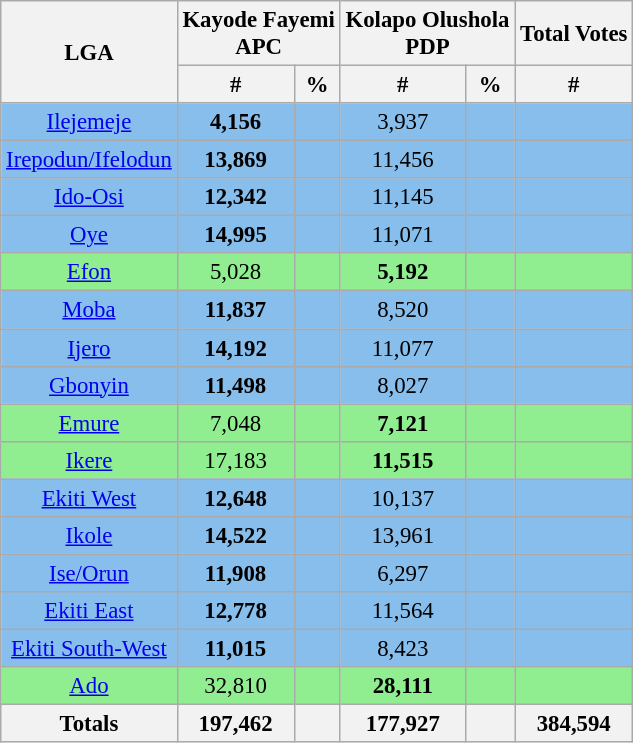<table class="wikitable sortable" style=" font-size: 95%">
<tr>
<th rowspan="2">LGA</th>
<th colspan="2">Kayode Fayemi<br>APC</th>
<th colspan="2">Kolapo Olushola<br>PDP</th>
<th>Total Votes</th>
</tr>
<tr>
<th>#</th>
<th>%</th>
<th>#</th>
<th>%</th>
<th>#</th>
</tr>
<tr>
<td bgcolor=#87BEEB align="center"><a href='#'>Ilejemeje</a></td>
<td bgcolor=#87BEEB align="center"><strong>4,156</strong></td>
<td bgcolor=#87BEEB align="center"></td>
<td bgcolor=#87BEEB align="center">3,937</td>
<td bgcolor=#87BEEB align="center"></td>
<td bgcolor=#87BEEB align="center"></td>
</tr>
<tr>
<td bgcolor=#87BEEB align="center"><a href='#'>Irepodun/Ifelodun</a></td>
<td bgcolor=#87BEEB align="center"><strong>13,869</strong></td>
<td bgcolor=#87BEEB align="center"></td>
<td bgcolor=#87BEEB align="center">11,456</td>
<td bgcolor=#87BEEB align="center"></td>
<td bgcolor=#87BEEB align="center"></td>
</tr>
<tr>
<td bgcolor=#87BEEB align="center"><a href='#'>Ido-Osi</a></td>
<td bgcolor=#87BEEB align="center"><strong>12,342</strong></td>
<td bgcolor=#87BEEB align="center"></td>
<td bgcolor=#87BEEB align="center">11,145</td>
<td bgcolor=#87BEEB align="center"></td>
<td bgcolor=#87BEEB align="center"></td>
</tr>
<tr>
<td bgcolor=#87BEEB align="center"><a href='#'>Oye</a></td>
<td bgcolor=#87BEEB align="center"><strong>14,995</strong></td>
<td bgcolor=#87BEEB align="center"></td>
<td bgcolor=#87BEEB align="center">11,071</td>
<td bgcolor=#87BEEB align="center"></td>
<td bgcolor=#87BEEB align="center"></td>
</tr>
<tr>
<td bgcolor=#90EE90 align="center"><a href='#'>Efon</a></td>
<td bgcolor=#90EE90 align="center">5,028</td>
<td bgcolor=#90EE90 align="center"></td>
<td bgcolor=#90EE90 align="center"><strong>5,192</strong></td>
<td bgcolor=#90EE90 align="center"></td>
<td bgcolor=#90EE90 align="center"></td>
</tr>
<tr>
<td bgcolor=#87BEEB align="center"><a href='#'>Moba</a></td>
<td bgcolor=#87BEEB align="center"><strong>11,837</strong></td>
<td bgcolor=#87BEEB align="center"></td>
<td bgcolor=#87BEEB align="center">8,520</td>
<td bgcolor=#87BEEB align="center"></td>
<td bgcolor=#87BEEB align="center"></td>
</tr>
<tr>
<td bgcolor=#87BEEB align="center"><a href='#'>Ijero</a></td>
<td bgcolor=#87BEEB align="center"><strong>14,192</strong></td>
<td bgcolor=#87BEEB align="center"></td>
<td bgcolor=#87BEEB align="center">11,077</td>
<td bgcolor=#87BEEB align="center"></td>
<td bgcolor=#87BEEB align="center"></td>
</tr>
<tr>
<td bgcolor=#87BEEB align="center"><a href='#'>Gbonyin</a></td>
<td bgcolor=#87BEEB align="center"><strong>11,498</strong></td>
<td bgcolor=#87BEEB align="center"></td>
<td bgcolor=#87BEEB align="center">8,027</td>
<td bgcolor=#87BEEB align="center"></td>
<td bgcolor=#87BEEB align="center"></td>
</tr>
<tr>
<td bgcolor=#90EE90 align="center"><a href='#'>Emure</a></td>
<td bgcolor=#90EE90 align="center">7,048</td>
<td bgcolor=#90EE90 align="center"></td>
<td bgcolor=#90EE90 align="center"><strong>7,121</strong></td>
<td bgcolor=#90EE90 align="center"></td>
<td bgcolor=#90EE90 align="center"></td>
</tr>
<tr>
<td bgcolor=#90EE90 align="center"><a href='#'>Ikere</a></td>
<td bgcolor=#90EE90 align="center">17,183</td>
<td bgcolor=#90EE90 align="center"></td>
<td bgcolor=#90EE90 align="center"><strong>11,515</strong></td>
<td bgcolor=#90EE90 align="center"></td>
<td bgcolor=#90EE90 align="center"></td>
</tr>
<tr>
<td bgcolor=#87BEEB align="center"><a href='#'>Ekiti West</a></td>
<td bgcolor=#87BEEB align="center"><strong>12,648</strong></td>
<td bgcolor=#87BEEB align="center"></td>
<td bgcolor=#87BEEB align="center">10,137</td>
<td bgcolor=#87BEEB align="center"></td>
<td bgcolor=#87BEEB align="center"></td>
</tr>
<tr>
<td bgcolor=#87BEEB align="center"><a href='#'>Ikole</a></td>
<td bgcolor=#87BEEB align="center"><strong>14,522</strong></td>
<td bgcolor=#87BEEB align="center"></td>
<td bgcolor=#87BEEB align="center">13,961</td>
<td bgcolor=#87BEEB align="center"></td>
<td bgcolor=#87BEEB align="center"></td>
</tr>
<tr>
<td bgcolor=#87BEEB align="center"><a href='#'>Ise/Orun</a></td>
<td bgcolor=#87BEEB align="center"><strong>11,908</strong></td>
<td bgcolor=#87BEEB align="center"></td>
<td bgcolor=#87BEEB align="center">6,297</td>
<td bgcolor=#87BEEB align="center"></td>
<td bgcolor=#87BEEB align="center"></td>
</tr>
<tr>
<td bgcolor=#87BEEB align="center"><a href='#'>Ekiti East</a></td>
<td bgcolor=#87BEEB align="center"><strong>12,778</strong></td>
<td bgcolor=#87BEEB align="center"></td>
<td bgcolor=#87BEEB align="center">11,564</td>
<td bgcolor=#87BEEB align="center"></td>
<td bgcolor=#87BEEB align="center"></td>
</tr>
<tr>
<td bgcolor=#87BEEB align="center"><a href='#'>Ekiti South-West</a></td>
<td bgcolor=#87BEEB align="center"><strong>11,015</strong></td>
<td bgcolor=#87BEEB align="center"></td>
<td bgcolor=#87BEEB align="center">8,423</td>
<td bgcolor=#87BEEB align="center"></td>
<td bgcolor=#87BEEB align="center"></td>
</tr>
<tr>
<td bgcolor=#90EE90 align="center"><a href='#'>Ado</a></td>
<td bgcolor=#90EE90 align="center">32,810</td>
<td bgcolor=#90EE90 align="center"></td>
<td bgcolor=#90EE90 align="center"><strong>28,111</strong></td>
<td bgcolor=#90EE90 align="center"></td>
<td bgcolor=#90EE90 align="center"></td>
</tr>
<tr>
<th>Totals</th>
<th><strong>197,462</strong></th>
<th></th>
<th><strong>177,927</strong></th>
<th></th>
<th>384,594</th>
</tr>
</table>
